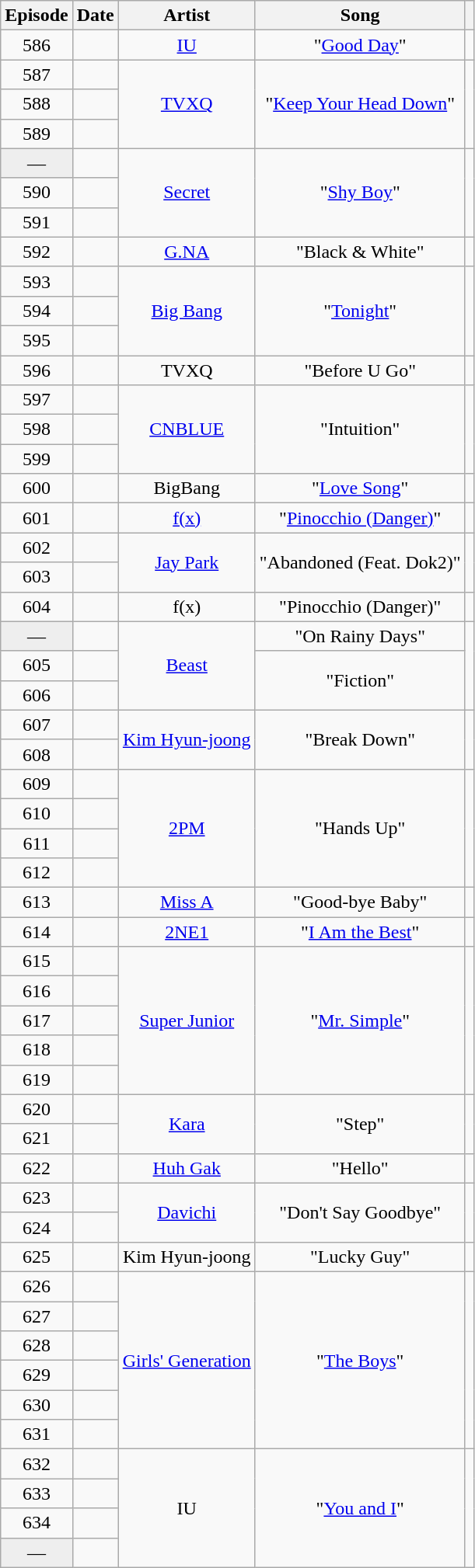<table class="sortable wikitable" style=text-align:center>
<tr>
<th>Episode</th>
<th>Date</th>
<th>Artist</th>
<th>Song</th>
<th class="unsortable"></th>
</tr>
<tr>
<td>586</td>
<td></td>
<td><a href='#'>IU</a></td>
<td>"<a href='#'>Good Day</a>"</td>
<td></td>
</tr>
<tr>
<td>587</td>
<td></td>
<td rowspan="3"><a href='#'>TVXQ</a></td>
<td rowspan="3">"<a href='#'>Keep Your Head Down</a>"</td>
<td rowspan="3"></td>
</tr>
<tr>
<td>588</td>
<td></td>
</tr>
<tr>
<td>589</td>
<td></td>
</tr>
<tr>
<td style="background:#eee;">—</td>
<td></td>
<td rowspan="3"><a href='#'>Secret</a></td>
<td rowspan="3">"<a href='#'>Shy Boy</a>"</td>
<td rowspan="3"></td>
</tr>
<tr>
<td>590</td>
<td></td>
</tr>
<tr>
<td>591</td>
<td></td>
</tr>
<tr>
<td>592</td>
<td></td>
<td><a href='#'>G.NA</a></td>
<td>"Black & White"</td>
<td></td>
</tr>
<tr>
<td>593</td>
<td></td>
<td rowspan="3"><a href='#'>Big Bang</a></td>
<td rowspan="3">"<a href='#'>Tonight</a>"</td>
<td rowspan="3"></td>
</tr>
<tr>
<td>594</td>
<td></td>
</tr>
<tr>
<td>595</td>
<td></td>
</tr>
<tr>
<td>596</td>
<td></td>
<td>TVXQ</td>
<td>"Before U Go"</td>
<td></td>
</tr>
<tr>
<td>597</td>
<td></td>
<td rowspan="3"><a href='#'>CNBLUE</a></td>
<td rowspan="3">"Intuition"</td>
<td rowspan="3"></td>
</tr>
<tr>
<td>598</td>
<td></td>
</tr>
<tr>
<td>599</td>
<td></td>
</tr>
<tr>
<td>600</td>
<td></td>
<td>BigBang</td>
<td>"<a href='#'>Love Song</a>"</td>
<td></td>
</tr>
<tr>
<td>601</td>
<td></td>
<td><a href='#'>f(x)</a></td>
<td>"<a href='#'>Pinocchio (Danger)</a>"</td>
<td></td>
</tr>
<tr>
<td>602</td>
<td></td>
<td rowspan="2"><a href='#'>Jay Park</a></td>
<td rowspan="2">"Abandoned (Feat. Dok2)"</td>
<td rowspan="2"></td>
</tr>
<tr>
<td>603</td>
<td></td>
</tr>
<tr>
<td>604</td>
<td></td>
<td>f(x)</td>
<td>"Pinocchio (Danger)"</td>
<td></td>
</tr>
<tr>
<td style="background:#eee;">—</td>
<td></td>
<td rowspan="3"><a href='#'>Beast</a></td>
<td>"On Rainy Days"</td>
<td rowspan="3"></td>
</tr>
<tr>
<td>605</td>
<td></td>
<td rowspan="2">"Fiction"</td>
</tr>
<tr>
<td>606</td>
<td></td>
</tr>
<tr>
<td>607</td>
<td></td>
<td rowspan="2"><a href='#'>Kim Hyun-joong</a></td>
<td rowspan="2">"Break Down"</td>
<td rowspan="2"></td>
</tr>
<tr>
<td>608</td>
<td></td>
</tr>
<tr>
<td>609</td>
<td></td>
<td rowspan="4"><a href='#'>2PM</a></td>
<td rowspan="4">"Hands Up"</td>
<td rowspan="4"></td>
</tr>
<tr>
<td>610</td>
<td></td>
</tr>
<tr>
<td>611</td>
<td></td>
</tr>
<tr>
<td>612</td>
<td></td>
</tr>
<tr>
<td>613</td>
<td></td>
<td><a href='#'>Miss A</a></td>
<td>"Good-bye Baby"</td>
<td></td>
</tr>
<tr>
<td>614</td>
<td></td>
<td><a href='#'>2NE1</a></td>
<td>"<a href='#'>I Am the Best</a>"</td>
<td></td>
</tr>
<tr>
<td>615</td>
<td></td>
<td rowspan="5"><a href='#'>Super Junior</a></td>
<td rowspan="5">"<a href='#'>Mr. Simple</a>"</td>
<td rowspan="5"></td>
</tr>
<tr>
<td>616</td>
<td></td>
</tr>
<tr>
<td>617</td>
<td></td>
</tr>
<tr>
<td>618</td>
<td></td>
</tr>
<tr>
<td>619</td>
<td></td>
</tr>
<tr>
<td>620</td>
<td></td>
<td rowspan="2"><a href='#'>Kara</a></td>
<td rowspan="2">"Step"</td>
<td rowspan="2"></td>
</tr>
<tr>
<td>621</td>
<td></td>
</tr>
<tr>
<td>622</td>
<td></td>
<td><a href='#'>Huh Gak</a></td>
<td>"Hello"</td>
<td></td>
</tr>
<tr>
<td>623</td>
<td></td>
<td rowspan="2"><a href='#'>Davichi</a></td>
<td rowspan="2">"Don't Say Goodbye"</td>
<td rowspan="2"></td>
</tr>
<tr>
<td>624</td>
<td></td>
</tr>
<tr>
<td>625</td>
<td></td>
<td>Kim Hyun-joong</td>
<td>"Lucky Guy"</td>
<td></td>
</tr>
<tr>
<td>626</td>
<td></td>
<td rowspan="6"><a href='#'>Girls' Generation</a></td>
<td rowspan="6">"<a href='#'>The Boys</a>"</td>
<td rowspan="6"></td>
</tr>
<tr>
<td>627</td>
<td></td>
</tr>
<tr>
<td>628</td>
<td></td>
</tr>
<tr>
<td>629</td>
<td></td>
</tr>
<tr>
<td>630</td>
<td></td>
</tr>
<tr>
<td>631</td>
<td></td>
</tr>
<tr>
<td>632</td>
<td></td>
<td rowspan="4">IU</td>
<td rowspan="4">"<a href='#'>You and I</a>"</td>
<td rowspan="4"></td>
</tr>
<tr>
<td>633</td>
<td></td>
</tr>
<tr>
<td>634</td>
<td></td>
</tr>
<tr>
<td rowspan="1" style="background:#eee;">—</td>
<td></td>
</tr>
</table>
